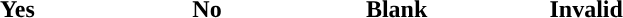<table style="width:100%; margin-bottom:0;" cellspacing="0">
<tr>
<td style="width:"></td>
<th style="width:10%;">Yes</th>
<th style="width:10%;">No</th>
<th style="width:10%;">Blank</th>
<th style="width:10%;">Invalid</th>
</tr>
</table>
